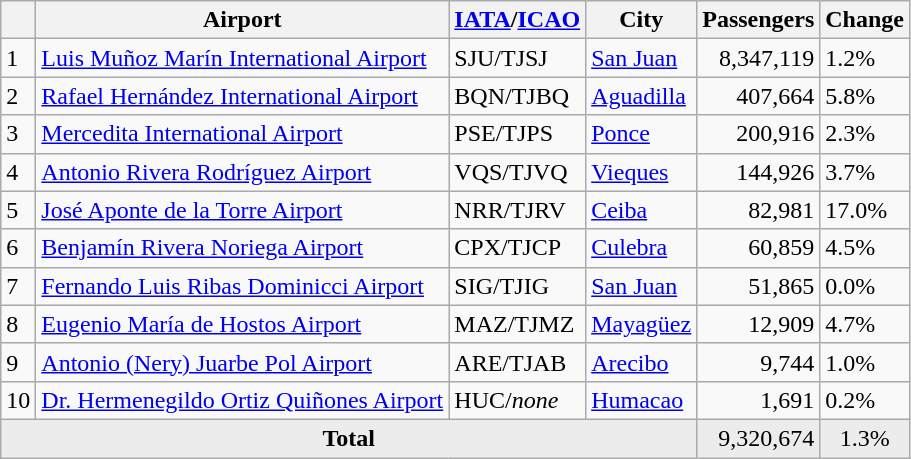<table class="wikitable sortable">
<tr>
<th></th>
<th>Airport</th>
<th><a href='#'>IATA</a>/<a href='#'>ICAO</a></th>
<th>City</th>
<th>Passengers</th>
<th>Change</th>
</tr>
<tr>
<td>1</td>
<td><a href='#'>Luis Muñoz Marín International Airport</a></td>
<td>SJU/TJSJ</td>
<td><a href='#'>San Juan</a></td>
<td align="right">8,347,119</td>
<td> 1.2%</td>
</tr>
<tr>
<td>2</td>
<td><a href='#'>Rafael Hernández International Airport</a></td>
<td>BQN/TJBQ</td>
<td><a href='#'>Aguadilla</a></td>
<td align="right">407,664</td>
<td> 5.8%</td>
</tr>
<tr>
<td>3</td>
<td><a href='#'>Mercedita International Airport</a></td>
<td>PSE/TJPS</td>
<td><a href='#'>Ponce</a></td>
<td align="right">200,916</td>
<td> 2.3%</td>
</tr>
<tr>
<td>4</td>
<td><a href='#'>Antonio Rivera Rodríguez Airport</a></td>
<td>VQS/TJVQ</td>
<td><a href='#'>Vieques</a></td>
<td align="right">144,926</td>
<td> 3.7%</td>
</tr>
<tr>
<td>5</td>
<td><a href='#'>José Aponte de la Torre Airport</a></td>
<td>NRR/TJRV</td>
<td><a href='#'>Ceiba</a></td>
<td align="right">82,981</td>
<td> 17.0%</td>
</tr>
<tr>
<td>6</td>
<td><a href='#'>Benjamín Rivera Noriega Airport</a></td>
<td>CPX/TJCP</td>
<td><a href='#'>Culebra</a></td>
<td align="right">60,859</td>
<td> 4.5%</td>
</tr>
<tr>
<td>7</td>
<td><a href='#'>Fernando Luis Ribas Dominicci Airport</a></td>
<td>SIG/TJIG</td>
<td><a href='#'>San Juan</a></td>
<td align="right">51,865</td>
<td> 0.0%</td>
</tr>
<tr>
<td>8</td>
<td><a href='#'>Eugenio María de Hostos Airport</a></td>
<td>MAZ/TJMZ</td>
<td><a href='#'>Mayagüez</a></td>
<td align="right">12,909</td>
<td> 4.7%</td>
</tr>
<tr>
<td>9</td>
<td><a href='#'>Antonio (Nery) Juarbe Pol Airport</a></td>
<td>ARE/TJAB</td>
<td><a href='#'>Arecibo</a></td>
<td align="right">9,744</td>
<td> 1.0%</td>
</tr>
<tr>
<td>10</td>
<td><a href='#'>Dr. Hermenegildo Ortiz Quiñones Airport</a></td>
<td>HUC/<em>none</em></td>
<td><a href='#'>Humacao</a></td>
<td align="right">1,691</td>
<td> 0.2%</td>
</tr>
<tr style="background-color:#ececec;">
<td colspan=4 align="center"><strong>Total</strong></td>
<td align="right">9,320,674</td>
<td align="center"> 1.3%</td>
</tr>
</table>
